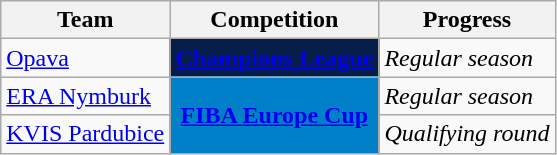<table class="wikitable sortable">
<tr>
<th>Team</th>
<th>Competition</th>
<th>Progress</th>
</tr>
<tr>
<td><a href='#'>Opava</a></td>
<td rowspan="1" style="background-color:#071D49;color:#D0D3D4;text-align:center"><strong><a href='#'><span>Champions League</span></a></strong></td>
<td><em>Regular season</em></td>
</tr>
<tr>
<td><a href='#'>ERA Nymburk</a></td>
<td rowspan="2" style="background-color:#0080C8;color:#D0D3D4;text-align:center"><strong><a href='#'><span>FIBA Europe Cup</span></a></strong></td>
<td><em>Regular season</em></td>
</tr>
<tr>
<td><a href='#'>KVIS Pardubice</a></td>
<td><em>Qualifying round</em></td>
</tr>
</table>
